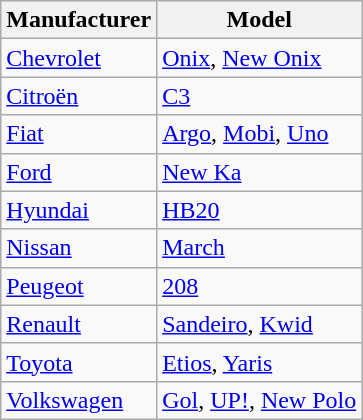<table class="wikitable">
<tr>
<th>Manufacturer</th>
<th>Model</th>
</tr>
<tr>
<td><a href='#'>Chevrolet</a></td>
<td><a href='#'>Onix</a>, <a href='#'>New Onix</a></td>
</tr>
<tr>
<td><a href='#'>Citroën</a></td>
<td><a href='#'>C3</a></td>
</tr>
<tr>
<td><a href='#'>Fiat</a></td>
<td><a href='#'>Argo</a>, <a href='#'>Mobi</a>, <a href='#'>Uno</a></td>
</tr>
<tr>
<td><a href='#'>Ford</a></td>
<td><a href='#'>New Ka</a></td>
</tr>
<tr>
<td><a href='#'>Hyundai</a></td>
<td><a href='#'>HB20</a></td>
</tr>
<tr>
<td><a href='#'>Nissan</a></td>
<td><a href='#'>March</a></td>
</tr>
<tr>
<td><a href='#'>Peugeot</a></td>
<td><a href='#'>208</a></td>
</tr>
<tr>
<td><a href='#'>Renault</a></td>
<td><a href='#'>Sandeiro</a>, <a href='#'>Kwid</a></td>
</tr>
<tr>
<td><a href='#'>Toyota</a></td>
<td><a href='#'>Etios</a>, <a href='#'>Yaris</a></td>
</tr>
<tr>
<td><a href='#'>Volkswagen</a></td>
<td><a href='#'>Gol</a>, <a href='#'>UP!</a>, <a href='#'>New Polo</a></td>
</tr>
</table>
